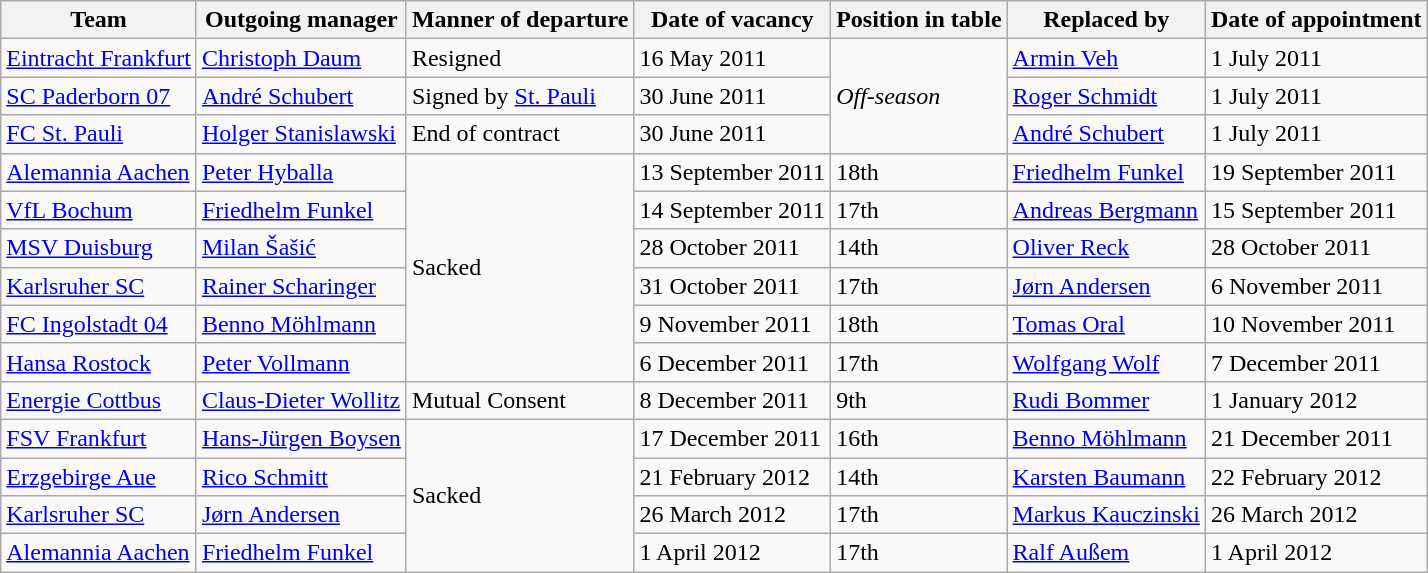<table class="wikitable">
<tr>
<th>Team</th>
<th>Outgoing manager</th>
<th>Manner of departure</th>
<th>Date of vacancy</th>
<th>Position in table</th>
<th>Replaced by</th>
<th>Date of appointment</th>
</tr>
<tr>
<td><a href='#'>Eintracht Frankfurt</a></td>
<td> <a href='#'>Christoph Daum</a></td>
<td>Resigned</td>
<td>16 May 2011</td>
<td rowspan=3><em>Off-season</em></td>
<td> <a href='#'>Armin Veh</a></td>
<td>1 July 2011</td>
</tr>
<tr>
<td><a href='#'>SC Paderborn 07</a></td>
<td> <a href='#'>André Schubert</a></td>
<td>Signed by <a href='#'>St. Pauli</a></td>
<td>30 June 2011</td>
<td> <a href='#'>Roger Schmidt</a></td>
<td>1 July 2011</td>
</tr>
<tr>
<td><a href='#'>FC St. Pauli</a></td>
<td> <a href='#'>Holger Stanislawski</a></td>
<td>End of contract</td>
<td>30 June 2011</td>
<td> <a href='#'>André Schubert</a></td>
<td>1 July 2011</td>
</tr>
<tr>
<td><a href='#'>Alemannia Aachen</a></td>
<td> <a href='#'>Peter Hyballa</a></td>
<td rowspan="6">Sacked</td>
<td>13 September 2011</td>
<td>18th</td>
<td> <a href='#'>Friedhelm Funkel</a></td>
<td>19 September 2011</td>
</tr>
<tr>
<td><a href='#'>VfL Bochum</a></td>
<td> <a href='#'>Friedhelm Funkel</a></td>
<td>14 September 2011</td>
<td>17th</td>
<td> <a href='#'>Andreas Bergmann</a></td>
<td>15 September 2011</td>
</tr>
<tr>
<td><a href='#'>MSV Duisburg</a></td>
<td> <a href='#'>Milan Šašić</a></td>
<td>28 October 2011</td>
<td>14th</td>
<td> <a href='#'>Oliver Reck</a></td>
<td>28 October 2011</td>
</tr>
<tr>
<td><a href='#'>Karlsruher SC</a></td>
<td> <a href='#'>Rainer Scharinger</a></td>
<td>31 October 2011</td>
<td>17th</td>
<td> <a href='#'>Jørn Andersen</a></td>
<td>6 November 2011</td>
</tr>
<tr>
<td><a href='#'>FC Ingolstadt 04</a></td>
<td> <a href='#'>Benno Möhlmann</a></td>
<td>9 November 2011</td>
<td>18th</td>
<td> <a href='#'>Tomas Oral</a></td>
<td>10 November 2011</td>
</tr>
<tr>
<td><a href='#'>Hansa Rostock</a></td>
<td> <a href='#'>Peter Vollmann</a></td>
<td>6 December 2011</td>
<td>17th</td>
<td> <a href='#'>Wolfgang Wolf</a></td>
<td>7 December 2011</td>
</tr>
<tr>
<td><a href='#'>Energie Cottbus</a></td>
<td> <a href='#'>Claus-Dieter Wollitz</a></td>
<td>Mutual Consent</td>
<td>8 December 2011</td>
<td>9th</td>
<td> <a href='#'>Rudi Bommer</a></td>
<td>1 January 2012</td>
</tr>
<tr>
<td><a href='#'>FSV Frankfurt</a></td>
<td> <a href='#'>Hans-Jürgen Boysen</a></td>
<td rowspan="4">Sacked</td>
<td>17 December 2011</td>
<td>16th</td>
<td> <a href='#'>Benno Möhlmann</a></td>
<td>21 December 2011</td>
</tr>
<tr>
<td><a href='#'>Erzgebirge Aue</a></td>
<td> <a href='#'>Rico Schmitt</a></td>
<td>21 February 2012</td>
<td>14th</td>
<td> <a href='#'>Karsten Baumann</a></td>
<td>22 February 2012</td>
</tr>
<tr>
<td><a href='#'>Karlsruher SC</a></td>
<td> <a href='#'>Jørn Andersen</a></td>
<td>26 March 2012</td>
<td>17th</td>
<td> <a href='#'>Markus Kauczinski</a></td>
<td>26 March 2012</td>
</tr>
<tr>
<td><a href='#'>Alemannia Aachen</a></td>
<td> <a href='#'>Friedhelm Funkel</a></td>
<td>1 April 2012</td>
<td>17th</td>
<td> <a href='#'>Ralf Außem</a></td>
<td>1 April 2012</td>
</tr>
</table>
